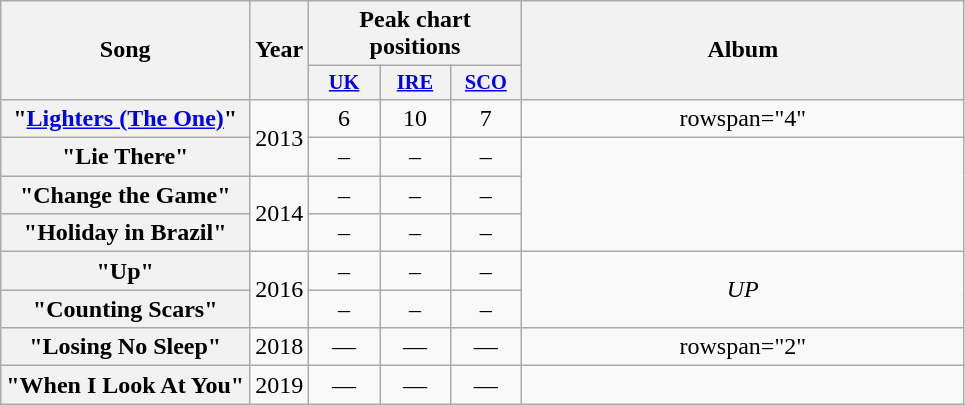<table class="wikitable plainrowheaders" style="text-align:center;">
<tr>
<th scope="col" rowspan="2">Song</th>
<th scope="col" rowspan="2">Year</th>
<th scope="col" colspan="3">Peak chart positions</th>
<th scope="col" rowspan="2" style="width:18em;">Album</th>
</tr>
<tr>
<th scope="col" style="width:3em;font-size:85%;"><a href='#'>UK</a><br></th>
<th scope="col" style="width:3em;font-size:85%;"><a href='#'>IRE</a><br></th>
<th scope="col" style="width:3em;font-size:85%;"><a href='#'>SCO</a><br></th>
</tr>
<tr>
<th scope="row">"<a href='#'>Lighters (The One)</a>"</th>
<td rowspan="2">2013</td>
<td>6</td>
<td>10</td>
<td>7</td>
<td>rowspan="4" </td>
</tr>
<tr>
<th scope="row">"Lie There"</th>
<td>–</td>
<td>–</td>
<td>–</td>
</tr>
<tr>
<th scope="row">"Change the Game"</th>
<td rowspan="2">2014</td>
<td>–</td>
<td>–</td>
<td>–</td>
</tr>
<tr>
<th scope="row">"Holiday in Brazil"</th>
<td>–</td>
<td>–</td>
<td>–</td>
</tr>
<tr>
<th scope="row">"Up"</th>
<td rowspan="2">2016</td>
<td>–</td>
<td>–</td>
<td>–</td>
<td rowspan="2"><em>UP</em></td>
</tr>
<tr>
<th scope="row">"Counting Scars"</th>
<td>–</td>
<td>–</td>
<td>–</td>
</tr>
<tr>
<th scope="row">"Losing No Sleep"</th>
<td rowspan="1">2018</td>
<td>—</td>
<td>—</td>
<td>—</td>
<td>rowspan="2" </td>
</tr>
<tr>
<th scope="row">"When I Look At You"</th>
<td rowspan="1">2019</td>
<td>—</td>
<td>—</td>
<td>—</td>
</tr>
</table>
